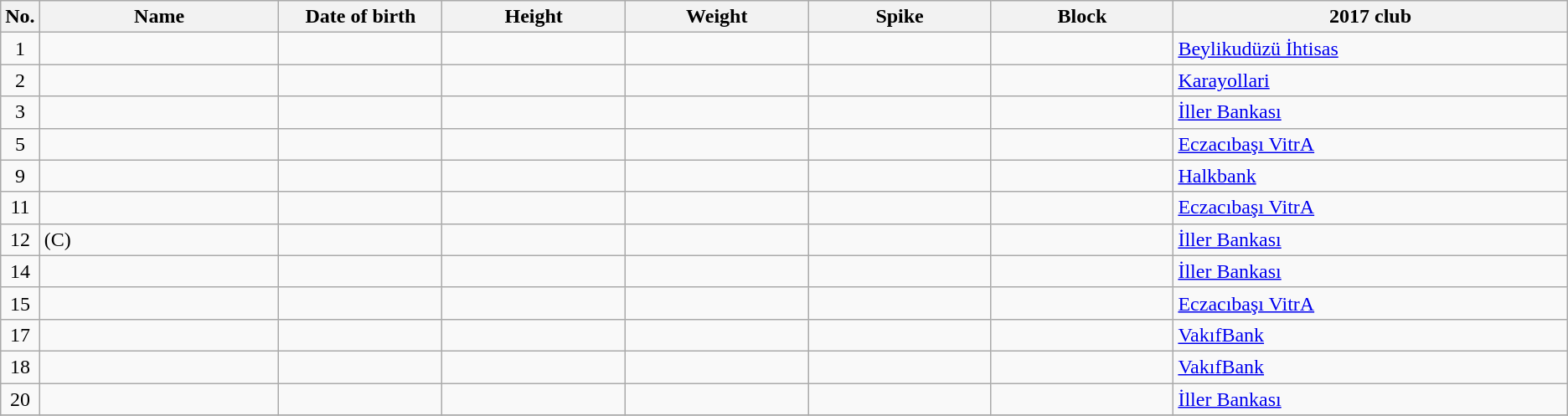<table class="wikitable sortable" style="font-size:100%; text-align:center;">
<tr>
<th>No.</th>
<th style="width:12em">Name</th>
<th style="width:8em">Date of birth</th>
<th style="width:9em">Height</th>
<th style="width:9em">Weight</th>
<th style="width:9em">Spike</th>
<th style="width:9em">Block</th>
<th style="width:20em">2017 club</th>
</tr>
<tr>
<td>1</td>
<td align=left></td>
<td align=right></td>
<td></td>
<td></td>
<td></td>
<td></td>
<td align=left> <a href='#'>Beylikudüzü İhtisas</a></td>
</tr>
<tr>
<td>2</td>
<td align=left></td>
<td align=right></td>
<td></td>
<td></td>
<td></td>
<td></td>
<td align=left> <a href='#'>Karayollari</a></td>
</tr>
<tr>
<td>3</td>
<td align=left></td>
<td align=right></td>
<td></td>
<td></td>
<td></td>
<td></td>
<td align=left> <a href='#'>İller Bankası</a></td>
</tr>
<tr>
<td>5</td>
<td align=left></td>
<td align=right></td>
<td></td>
<td></td>
<td></td>
<td></td>
<td align=left> <a href='#'>Eczacıbaşı VitrA</a></td>
</tr>
<tr>
<td>9</td>
<td align=left></td>
<td align=right></td>
<td></td>
<td></td>
<td></td>
<td></td>
<td align=left> <a href='#'>Halkbank</a></td>
</tr>
<tr>
<td>11</td>
<td align=left></td>
<td align=right></td>
<td></td>
<td></td>
<td></td>
<td></td>
<td align=left> <a href='#'>Eczacıbaşı VitrA</a></td>
</tr>
<tr>
<td>12</td>
<td align=left> (C)</td>
<td align=right></td>
<td></td>
<td></td>
<td></td>
<td></td>
<td align=left> <a href='#'>İller Bankası</a></td>
</tr>
<tr>
<td>14</td>
<td align=left></td>
<td align=right></td>
<td></td>
<td></td>
<td></td>
<td></td>
<td align=left> <a href='#'>İller Bankası</a></td>
</tr>
<tr>
<td>15</td>
<td align=left></td>
<td align=right></td>
<td></td>
<td></td>
<td></td>
<td></td>
<td align=left> <a href='#'>Eczacıbaşı VitrA</a></td>
</tr>
<tr>
<td>17</td>
<td align=left></td>
<td align=right></td>
<td></td>
<td></td>
<td></td>
<td></td>
<td align=left> <a href='#'>VakıfBank</a></td>
</tr>
<tr>
<td>18</td>
<td align=left></td>
<td align=right></td>
<td></td>
<td></td>
<td></td>
<td></td>
<td align=left> <a href='#'>VakıfBank</a></td>
</tr>
<tr>
<td>20</td>
<td align=left></td>
<td align=right></td>
<td></td>
<td></td>
<td></td>
<td></td>
<td align=left> <a href='#'>İller Bankası</a></td>
</tr>
<tr>
</tr>
</table>
